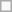<table class="wikitable" style="font-size:90%;">
<tr>
<td style="text-align:left"> </td>
</tr>
</table>
